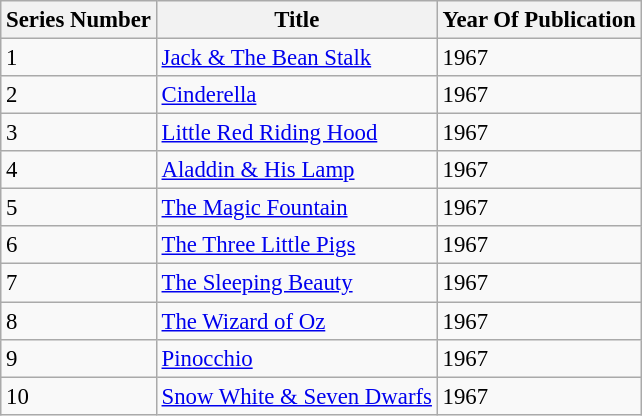<table class="wikitable sortable" style="font-size:95%">
<tr>
<th scope=col>Series Number</th>
<th scope=col>Title</th>
<th scope=col>Year Of Publication</th>
</tr>
<tr>
<td>1</td>
<td><a href='#'>Jack & The Bean Stalk</a></td>
<td>1967</td>
</tr>
<tr>
<td>2</td>
<td><a href='#'>Cinderella</a></td>
<td>1967</td>
</tr>
<tr>
<td>3</td>
<td><a href='#'>Little Red Riding Hood</a></td>
<td>1967</td>
</tr>
<tr>
<td>4</td>
<td><a href='#'>Aladdin & His Lamp</a></td>
<td>1967</td>
</tr>
<tr>
<td>5</td>
<td><a href='#'>The Magic Fountain</a></td>
<td>1967</td>
</tr>
<tr>
<td>6</td>
<td><a href='#'>The Three Little Pigs</a></td>
<td>1967</td>
</tr>
<tr>
<td>7</td>
<td><a href='#'>The Sleeping Beauty</a></td>
<td>1967</td>
</tr>
<tr>
<td>8</td>
<td><a href='#'>The Wizard of Oz</a></td>
<td>1967</td>
</tr>
<tr>
<td>9</td>
<td><a href='#'>Pinocchio</a></td>
<td>1967</td>
</tr>
<tr>
<td>10</td>
<td><a href='#'>Snow White & Seven Dwarfs</a></td>
<td>1967</td>
</tr>
</table>
